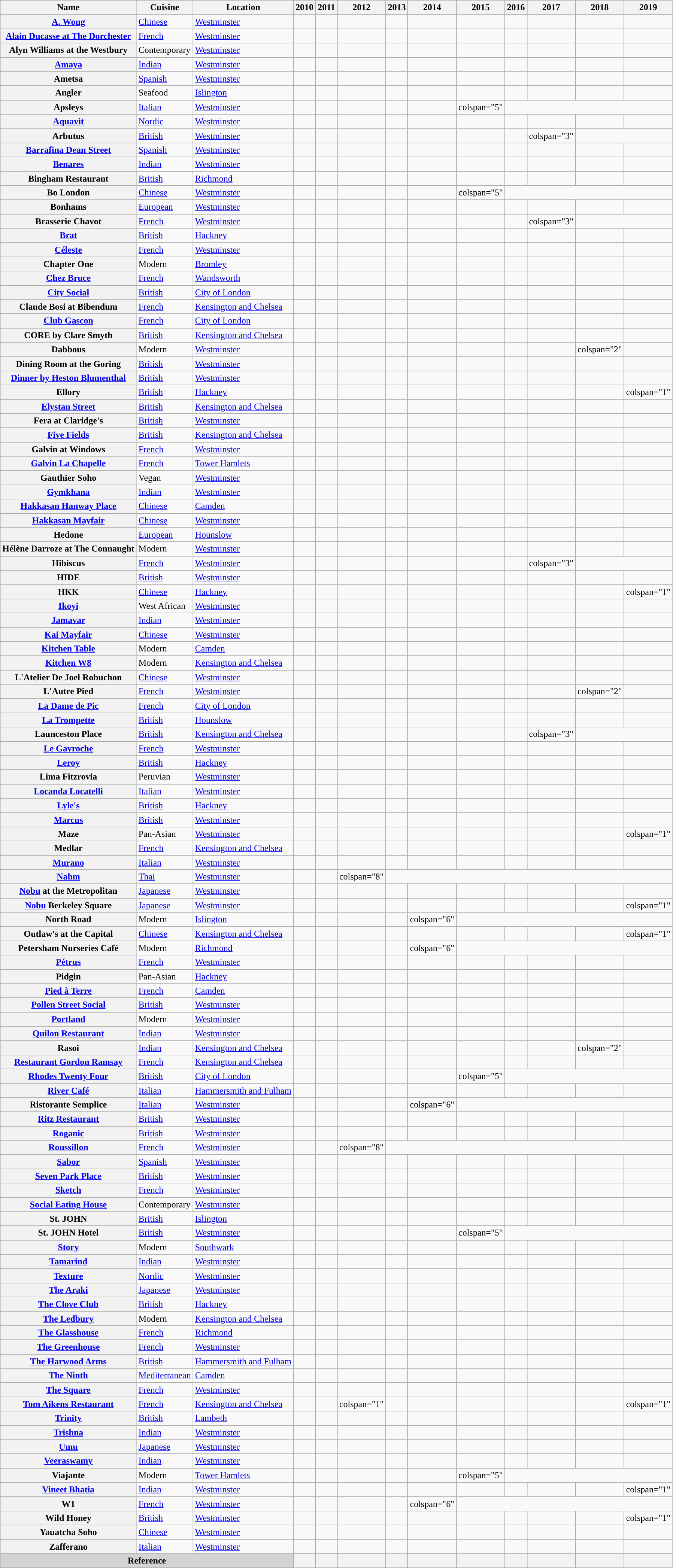<table class="wikitable sortable plainrowheaders">
<tr>
<th scope="col">Name</th>
<th scope="col">Cuisine</th>
<th scope="col">Location</th>
<th scope="col">2010</th>
<th scope="col">2011</th>
<th scope="col">2012</th>
<th scope="col">2013</th>
<th scope="col">2014</th>
<th scope="col">2015</th>
<th scope="col">2016</th>
<th scope="col">2017</th>
<th scope="col">2018</th>
<th scope="col">2019</th>
</tr>
<tr>
<th scope="row"><a href='#'>A. Wong</a></th>
<td><a href='#'>Chinese</a></td>
<td><a href='#'>Westminster</a></td>
<td></td>
<td></td>
<td></td>
<td></td>
<td></td>
<td></td>
<td></td>
<td></td>
<td></td>
<td></td>
</tr>
<tr>
<th scope="row"><a href='#'>Alain Ducasse at The Dorchester</a></th>
<td><a href='#'>French</a></td>
<td><a href='#'>Westminster</a></td>
<td></td>
<td></td>
<td></td>
<td></td>
<td></td>
<td></td>
<td></td>
<td></td>
<td></td>
<td></td>
</tr>
<tr>
<th scope="row">Alyn Williams at the Westbury</th>
<td>Contemporary</td>
<td><a href='#'>Westminster</a></td>
<td></td>
<td></td>
<td></td>
<td></td>
<td></td>
<td></td>
<td></td>
<td></td>
<td></td>
<td></td>
</tr>
<tr>
<th scope="row"><a href='#'>Amaya</a></th>
<td><a href='#'>Indian</a></td>
<td><a href='#'>Westminster</a></td>
<td></td>
<td></td>
<td></td>
<td></td>
<td></td>
<td></td>
<td></td>
<td></td>
<td></td>
<td></td>
</tr>
<tr>
<th scope="row">Ametsa</th>
<td><a href='#'>Spanish</a></td>
<td><a href='#'>Westminster</a></td>
<td></td>
<td></td>
<td></td>
<td></td>
<td></td>
<td></td>
<td></td>
<td></td>
<td></td>
<td></td>
</tr>
<tr>
<th scope="row">Angler</th>
<td>Seafood</td>
<td><a href='#'>Islington</a></td>
<td></td>
<td></td>
<td></td>
<td></td>
<td></td>
<td></td>
<td></td>
<td></td>
<td></td>
<td></td>
</tr>
<tr>
<th scope="row">Apsleys</th>
<td><a href='#'>Italian</a></td>
<td><a href='#'>Westminster</a></td>
<td></td>
<td></td>
<td></td>
<td></td>
<td></td>
<td>colspan="5" </td>
</tr>
<tr>
<th scope="row"><a href='#'>Aquavit</a></th>
<td><a href='#'>Nordic</a></td>
<td><a href='#'>Westminster</a></td>
<td></td>
<td></td>
<td></td>
<td></td>
<td></td>
<td></td>
<td></td>
<td></td>
<td></td>
<td></td>
</tr>
<tr>
<th scope="row">Arbutus</th>
<td><a href='#'>British</a></td>
<td><a href='#'>Westminster</a></td>
<td></td>
<td></td>
<td></td>
<td></td>
<td></td>
<td></td>
<td></td>
<td>colspan="3" </td>
</tr>
<tr>
<th scope="row"><a href='#'>Barrafina Dean Street</a></th>
<td><a href='#'>Spanish</a></td>
<td><a href='#'>Westminster</a></td>
<td></td>
<td></td>
<td></td>
<td></td>
<td></td>
<td></td>
<td></td>
<td></td>
<td></td>
<td></td>
</tr>
<tr>
<th scope="row"><a href='#'>Benares</a></th>
<td><a href='#'>Indian</a></td>
<td><a href='#'>Westminster</a></td>
<td></td>
<td></td>
<td></td>
<td></td>
<td></td>
<td></td>
<td></td>
<td></td>
<td></td>
<td></td>
</tr>
<tr>
<th scope="row">Bingham Restaurant</th>
<td><a href='#'>British</a></td>
<td><a href='#'>Richmond</a></td>
<td></td>
<td></td>
<td></td>
<td></td>
<td></td>
<td></td>
<td></td>
<td></td>
<td></td>
<td></td>
</tr>
<tr>
<th scope="row">Bo London</th>
<td><a href='#'>Chinese</a></td>
<td><a href='#'>Westminster</a></td>
<td></td>
<td></td>
<td></td>
<td></td>
<td></td>
<td>colspan="5" </td>
</tr>
<tr>
<th scope="row">Bonhams</th>
<td><a href='#'>European</a></td>
<td><a href='#'>Westminster</a></td>
<td></td>
<td></td>
<td></td>
<td></td>
<td></td>
<td></td>
<td></td>
<td></td>
<td></td>
<td></td>
</tr>
<tr>
<th scope="row">Brasserie Chavot</th>
<td><a href='#'>French</a></td>
<td><a href='#'>Westminster</a></td>
<td></td>
<td></td>
<td></td>
<td></td>
<td></td>
<td></td>
<td></td>
<td>colspan="3" </td>
</tr>
<tr>
<th scope="row"><a href='#'>Brat</a></th>
<td><a href='#'>British</a></td>
<td><a href='#'>Hackney</a></td>
<td></td>
<td></td>
<td></td>
<td></td>
<td></td>
<td></td>
<td></td>
<td></td>
<td></td>
<td></td>
</tr>
<tr>
<th scope="row"><a href='#'>Céleste</a></th>
<td><a href='#'>French</a></td>
<td><a href='#'>Westminster</a></td>
<td></td>
<td></td>
<td></td>
<td></td>
<td></td>
<td></td>
<td></td>
<td></td>
<td></td>
<td></td>
</tr>
<tr>
<th scope="row">Chapter One</th>
<td>Modern</td>
<td><a href='#'>Bromley</a></td>
<td></td>
<td></td>
<td></td>
<td></td>
<td></td>
<td></td>
<td></td>
<td></td>
<td></td>
<td></td>
</tr>
<tr>
<th scope="row"><a href='#'>Chez Bruce</a></th>
<td><a href='#'>French</a></td>
<td><a href='#'>Wandsworth</a></td>
<td></td>
<td></td>
<td></td>
<td></td>
<td></td>
<td></td>
<td></td>
<td></td>
<td></td>
<td></td>
</tr>
<tr>
<th scope="row"><a href='#'>City Social</a></th>
<td><a href='#'>British</a></td>
<td><a href='#'>City of London</a></td>
<td></td>
<td></td>
<td></td>
<td></td>
<td></td>
<td></td>
<td></td>
<td></td>
<td></td>
<td></td>
</tr>
<tr>
<th scope="row">Claude Bosi at Bibendum</th>
<td><a href='#'>French</a></td>
<td><a href='#'>Kensington and Chelsea</a></td>
<td></td>
<td></td>
<td></td>
<td></td>
<td></td>
<td></td>
<td></td>
<td></td>
<td></td>
<td></td>
</tr>
<tr>
<th scope="row"><a href='#'>Club Gascon</a></th>
<td><a href='#'>French</a></td>
<td><a href='#'>City of London</a></td>
<td></td>
<td></td>
<td></td>
<td></td>
<td></td>
<td></td>
<td></td>
<td></td>
<td></td>
<td></td>
</tr>
<tr>
<th scope="row">CORE by Clare Smyth</th>
<td><a href='#'>British</a></td>
<td><a href='#'>Kensington and Chelsea</a></td>
<td></td>
<td></td>
<td></td>
<td></td>
<td></td>
<td></td>
<td></td>
<td></td>
<td></td>
<td></td>
</tr>
<tr>
<th scope="row">Dabbous</th>
<td>Modern</td>
<td><a href='#'>Westminster</a></td>
<td></td>
<td></td>
<td></td>
<td></td>
<td></td>
<td></td>
<td></td>
<td></td>
<td>colspan="2" </td>
</tr>
<tr>
<th scope="row">Dining Room at the Goring</th>
<td><a href='#'>British</a></td>
<td><a href='#'>Westminster</a></td>
<td></td>
<td></td>
<td></td>
<td></td>
<td></td>
<td></td>
<td></td>
<td></td>
<td></td>
<td></td>
</tr>
<tr>
<th scope="row"><a href='#'>Dinner by Heston Blumenthal</a></th>
<td><a href='#'>British</a></td>
<td><a href='#'>Westminster</a></td>
<td></td>
<td></td>
<td></td>
<td></td>
<td></td>
<td></td>
<td></td>
<td></td>
<td></td>
<td></td>
</tr>
<tr>
<th scope="row">Ellory</th>
<td><a href='#'>British</a></td>
<td><a href='#'>Hackney</a></td>
<td></td>
<td></td>
<td></td>
<td></td>
<td></td>
<td></td>
<td></td>
<td></td>
<td></td>
<td>colspan="1" </td>
</tr>
<tr>
<th scope="row"><a href='#'>Elystan Street</a></th>
<td><a href='#'>British</a></td>
<td><a href='#'>Kensington and Chelsea</a></td>
<td></td>
<td></td>
<td></td>
<td></td>
<td></td>
<td></td>
<td></td>
<td></td>
<td></td>
<td></td>
</tr>
<tr>
<th scope="row">Fera at Claridge's</th>
<td><a href='#'>British</a></td>
<td><a href='#'>Westminster</a></td>
<td></td>
<td></td>
<td></td>
<td></td>
<td></td>
<td></td>
<td></td>
<td></td>
<td></td>
<td></td>
</tr>
<tr>
<th scope="row"><a href='#'>Five Fields</a></th>
<td><a href='#'>British</a></td>
<td><a href='#'>Kensington and Chelsea</a></td>
<td></td>
<td></td>
<td></td>
<td></td>
<td></td>
<td></td>
<td></td>
<td></td>
<td></td>
<td></td>
</tr>
<tr>
<th scope="row">Galvin at Windows</th>
<td><a href='#'>French</a></td>
<td><a href='#'>Westminster</a></td>
<td></td>
<td></td>
<td></td>
<td></td>
<td></td>
<td></td>
<td></td>
<td></td>
<td></td>
<td></td>
</tr>
<tr>
<th scope="row"><a href='#'>Galvin La Chapelle</a></th>
<td><a href='#'>French</a></td>
<td><a href='#'>Tower Hamlets</a></td>
<td></td>
<td></td>
<td></td>
<td></td>
<td></td>
<td></td>
<td></td>
<td></td>
<td></td>
<td></td>
</tr>
<tr>
<th scope="row">Gauthier Soho</th>
<td>Vegan</td>
<td><a href='#'>Westminster</a></td>
<td></td>
<td></td>
<td></td>
<td></td>
<td></td>
<td></td>
<td></td>
<td></td>
<td></td>
<td></td>
</tr>
<tr>
<th scope="row"><a href='#'>Gymkhana</a></th>
<td><a href='#'>Indian</a></td>
<td><a href='#'>Westminster</a></td>
<td></td>
<td></td>
<td></td>
<td></td>
<td></td>
<td></td>
<td></td>
<td></td>
<td></td>
<td></td>
</tr>
<tr>
<th scope="row"><a href='#'>Hakkasan Hanway Place</a></th>
<td><a href='#'>Chinese</a></td>
<td><a href='#'>Camden</a></td>
<td></td>
<td></td>
<td></td>
<td></td>
<td></td>
<td></td>
<td></td>
<td></td>
<td></td>
<td></td>
</tr>
<tr>
<th scope="row"><a href='#'>Hakkasan Mayfair</a></th>
<td><a href='#'>Chinese</a></td>
<td><a href='#'>Westminster</a></td>
<td></td>
<td></td>
<td></td>
<td></td>
<td></td>
<td></td>
<td></td>
<td></td>
<td></td>
<td></td>
</tr>
<tr>
<th scope="row">Hedone</th>
<td><a href='#'>European</a></td>
<td><a href='#'>Hounslow</a></td>
<td></td>
<td></td>
<td></td>
<td></td>
<td></td>
<td></td>
<td></td>
<td></td>
<td></td>
<td></td>
</tr>
<tr>
<th scope="row">Hélène Darroze at The Connaught</th>
<td>Modern</td>
<td><a href='#'>Westminster</a></td>
<td></td>
<td></td>
<td></td>
<td></td>
<td></td>
<td></td>
<td></td>
<td></td>
<td></td>
<td></td>
</tr>
<tr>
<th scope="row">Hibiscus</th>
<td><a href='#'>French</a></td>
<td><a href='#'>Westminster</a></td>
<td></td>
<td></td>
<td></td>
<td></td>
<td></td>
<td></td>
<td></td>
<td>colspan="3" </td>
</tr>
<tr>
<th scope="row">HIDE</th>
<td><a href='#'>British</a></td>
<td><a href='#'>Westminster</a></td>
<td></td>
<td></td>
<td></td>
<td></td>
<td></td>
<td></td>
<td></td>
<td></td>
<td></td>
<td></td>
</tr>
<tr>
<th scope="row">HKK</th>
<td><a href='#'>Chinese</a></td>
<td><a href='#'>Hackney</a></td>
<td></td>
<td></td>
<td></td>
<td></td>
<td></td>
<td></td>
<td></td>
<td></td>
<td></td>
<td>colspan="1" </td>
</tr>
<tr>
<th scope="row"><a href='#'>Ikoyi</a></th>
<td>West African</td>
<td><a href='#'>Westminster</a></td>
<td></td>
<td></td>
<td></td>
<td></td>
<td></td>
<td></td>
<td></td>
<td></td>
<td></td>
<td></td>
</tr>
<tr>
<th scope="row"><a href='#'>Jamavar</a></th>
<td><a href='#'>Indian</a></td>
<td><a href='#'>Westminster</a></td>
<td></td>
<td></td>
<td></td>
<td></td>
<td></td>
<td></td>
<td></td>
<td></td>
<td></td>
<td></td>
</tr>
<tr>
<th scope="row"><a href='#'>Kai Mayfair</a></th>
<td><a href='#'>Chinese</a></td>
<td><a href='#'>Westminster</a></td>
<td></td>
<td></td>
<td></td>
<td></td>
<td></td>
<td></td>
<td></td>
<td></td>
<td></td>
<td></td>
</tr>
<tr>
<th scope="row"><a href='#'>Kitchen Table</a></th>
<td>Modern</td>
<td><a href='#'>Camden</a></td>
<td></td>
<td></td>
<td></td>
<td></td>
<td></td>
<td></td>
<td></td>
<td></td>
<td></td>
<td></td>
</tr>
<tr>
<th scope="row"><a href='#'>Kitchen W8</a></th>
<td>Modern</td>
<td><a href='#'>Kensington and Chelsea</a></td>
<td></td>
<td></td>
<td></td>
<td></td>
<td></td>
<td></td>
<td></td>
<td></td>
<td></td>
<td></td>
</tr>
<tr>
<th scope="row">L'Atelier De Joel Robuchon</th>
<td><a href='#'>Chinese</a></td>
<td><a href='#'>Westminster</a></td>
<td></td>
<td></td>
<td></td>
<td></td>
<td></td>
<td></td>
<td></td>
<td></td>
<td></td>
<td></td>
</tr>
<tr>
<th scope="row">L'Autre Pied</th>
<td><a href='#'>French</a></td>
<td><a href='#'>Westminster</a></td>
<td></td>
<td></td>
<td></td>
<td></td>
<td></td>
<td></td>
<td></td>
<td></td>
<td>colspan="2" </td>
</tr>
<tr>
<th scope="row"><a href='#'>La Dame de Pic</a></th>
<td><a href='#'>French</a></td>
<td><a href='#'>City of London</a></td>
<td></td>
<td></td>
<td></td>
<td></td>
<td></td>
<td></td>
<td></td>
<td></td>
<td></td>
<td></td>
</tr>
<tr>
<th scope="row"><a href='#'>La Trompette</a></th>
<td><a href='#'>British</a></td>
<td><a href='#'>Hounslow</a></td>
<td></td>
<td></td>
<td></td>
<td></td>
<td></td>
<td></td>
<td></td>
<td></td>
<td></td>
<td></td>
</tr>
<tr>
<th scope="row">Launceston Place</th>
<td><a href='#'>British</a></td>
<td><a href='#'>Kensington and Chelsea</a></td>
<td></td>
<td></td>
<td></td>
<td></td>
<td></td>
<td></td>
<td></td>
<td>colspan="3" </td>
</tr>
<tr>
<th scope="row"><a href='#'>Le Gavroche</a></th>
<td><a href='#'>French</a></td>
<td><a href='#'>Westminster</a></td>
<td></td>
<td></td>
<td></td>
<td></td>
<td></td>
<td></td>
<td></td>
<td></td>
<td></td>
<td></td>
</tr>
<tr>
<th scope="row"><a href='#'>Leroy</a></th>
<td><a href='#'>British</a></td>
<td><a href='#'>Hackney</a></td>
<td></td>
<td></td>
<td></td>
<td></td>
<td></td>
<td></td>
<td></td>
<td></td>
<td></td>
<td></td>
</tr>
<tr>
<th scope="row">Lima Fitzrovia</th>
<td>Peruvian</td>
<td><a href='#'>Westminster</a></td>
<td></td>
<td></td>
<td></td>
<td></td>
<td></td>
<td></td>
<td></td>
<td></td>
<td></td>
<td></td>
</tr>
<tr>
<th scope="row"><a href='#'>Locanda Locatelli</a></th>
<td><a href='#'>Italian</a></td>
<td><a href='#'>Westminster</a></td>
<td></td>
<td></td>
<td></td>
<td></td>
<td></td>
<td></td>
<td></td>
<td></td>
<td></td>
<td></td>
</tr>
<tr>
<th scope="row"><a href='#'>Lyle's</a></th>
<td><a href='#'>British</a></td>
<td><a href='#'>Hackney</a></td>
<td></td>
<td></td>
<td></td>
<td></td>
<td></td>
<td></td>
<td></td>
<td></td>
<td></td>
<td></td>
</tr>
<tr>
<th scope="row"><a href='#'>Marcus</a></th>
<td><a href='#'>British</a></td>
<td><a href='#'>Westminster</a></td>
<td></td>
<td></td>
<td></td>
<td></td>
<td></td>
<td></td>
<td></td>
<td></td>
<td></td>
<td></td>
</tr>
<tr>
<th scope="row">Maze</th>
<td>Pan-Asian</td>
<td><a href='#'>Westminster</a></td>
<td></td>
<td></td>
<td></td>
<td></td>
<td></td>
<td></td>
<td></td>
<td></td>
<td></td>
<td>colspan="1" </td>
</tr>
<tr>
<th scope="row">Medlar</th>
<td><a href='#'>French</a></td>
<td><a href='#'>Kensington and Chelsea</a></td>
<td></td>
<td></td>
<td></td>
<td></td>
<td></td>
<td></td>
<td></td>
<td></td>
<td></td>
<td></td>
</tr>
<tr>
<th scope="row"><a href='#'>Murano</a></th>
<td><a href='#'>Italian</a></td>
<td><a href='#'>Westminster</a></td>
<td></td>
<td></td>
<td></td>
<td></td>
<td></td>
<td></td>
<td></td>
<td></td>
<td></td>
<td></td>
</tr>
<tr>
<th scope="row"><a href='#'>Nahm</a></th>
<td><a href='#'>Thai</a></td>
<td><a href='#'>Westminster</a></td>
<td></td>
<td></td>
<td>colspan="8" </td>
</tr>
<tr>
<th scope="row"><a href='#'>Nobu</a> at the Metropolitan</th>
<td><a href='#'>Japanese</a></td>
<td><a href='#'>Westminster</a></td>
<td></td>
<td></td>
<td></td>
<td></td>
<td></td>
<td></td>
<td></td>
<td></td>
<td></td>
<td></td>
</tr>
<tr>
<th scope="row"><a href='#'>Nobu</a> Berkeley Square</th>
<td><a href='#'>Japanese</a></td>
<td><a href='#'>Westminster</a></td>
<td></td>
<td></td>
<td></td>
<td></td>
<td></td>
<td></td>
<td></td>
<td></td>
<td></td>
<td>colspan="1" </td>
</tr>
<tr>
<th scope="row">North Road</th>
<td>Modern</td>
<td><a href='#'>Islington</a></td>
<td></td>
<td></td>
<td></td>
<td></td>
<td>colspan="6" </td>
</tr>
<tr>
<th scope="row">Outlaw's at the Capital</th>
<td><a href='#'>Chinese</a></td>
<td><a href='#'>Kensington and Chelsea</a></td>
<td></td>
<td></td>
<td></td>
<td></td>
<td></td>
<td></td>
<td></td>
<td></td>
<td></td>
<td>colspan="1" </td>
</tr>
<tr>
<th scope="row">Petersham Nurseries Café</th>
<td>Modern</td>
<td><a href='#'>Richmond</a></td>
<td></td>
<td></td>
<td></td>
<td></td>
<td>colspan="6" </td>
</tr>
<tr>
<th scope="row"><a href='#'>Pétrus</a></th>
<td><a href='#'>French</a></td>
<td><a href='#'>Westminster</a></td>
<td></td>
<td></td>
<td></td>
<td></td>
<td></td>
<td></td>
<td></td>
<td></td>
<td></td>
<td></td>
</tr>
<tr>
<th scope="row">Pidgin</th>
<td>Pan-Asian</td>
<td><a href='#'>Hackney</a></td>
<td></td>
<td></td>
<td></td>
<td></td>
<td></td>
<td></td>
<td></td>
<td></td>
<td></td>
<td></td>
</tr>
<tr>
<th scope="row"><a href='#'>Pied à Terre</a></th>
<td><a href='#'>French</a></td>
<td><a href='#'>Camden</a></td>
<td></td>
<td></td>
<td></td>
<td></td>
<td></td>
<td></td>
<td></td>
<td></td>
<td></td>
<td></td>
</tr>
<tr>
<th scope="row"><a href='#'>Pollen Street Social</a></th>
<td><a href='#'>British</a></td>
<td><a href='#'>Westminster</a></td>
<td></td>
<td></td>
<td></td>
<td></td>
<td></td>
<td></td>
<td></td>
<td></td>
<td></td>
<td></td>
</tr>
<tr>
<th scope="row"><a href='#'>Portland</a></th>
<td>Modern</td>
<td><a href='#'>Westminster</a></td>
<td></td>
<td></td>
<td></td>
<td></td>
<td></td>
<td></td>
<td></td>
<td></td>
<td></td>
<td></td>
</tr>
<tr>
<th scope="row"><a href='#'>Quilon Restaurant</a></th>
<td><a href='#'>Indian</a></td>
<td><a href='#'>Westminster</a></td>
<td></td>
<td></td>
<td></td>
<td></td>
<td></td>
<td></td>
<td></td>
<td></td>
<td></td>
<td></td>
</tr>
<tr>
<th scope="row">Rasoi</th>
<td><a href='#'>Indian</a></td>
<td><a href='#'>Kensington and Chelsea</a></td>
<td></td>
<td></td>
<td></td>
<td></td>
<td></td>
<td></td>
<td></td>
<td></td>
<td>colspan="2" </td>
</tr>
<tr>
<th scope="row"><a href='#'>Restaurant Gordon Ramsay</a></th>
<td><a href='#'>French</a></td>
<td><a href='#'>Kensington and Chelsea</a></td>
<td></td>
<td></td>
<td></td>
<td></td>
<td></td>
<td></td>
<td></td>
<td></td>
<td></td>
<td></td>
</tr>
<tr>
<th scope="row"><a href='#'>Rhodes Twenty Four</a></th>
<td><a href='#'>British</a></td>
<td><a href='#'>City of London</a></td>
<td></td>
<td></td>
<td></td>
<td></td>
<td></td>
<td>colspan="5" </td>
</tr>
<tr>
<th scope="row"><a href='#'>River Café</a></th>
<td><a href='#'>Italian</a></td>
<td><a href='#'>Hammersmith and Fulham</a></td>
<td></td>
<td></td>
<td></td>
<td></td>
<td></td>
<td></td>
<td></td>
<td></td>
<td></td>
<td></td>
</tr>
<tr>
<th scope="row">Ristorante Semplice</th>
<td><a href='#'>Italian</a></td>
<td><a href='#'>Westminster</a></td>
<td></td>
<td></td>
<td></td>
<td></td>
<td>colspan="6" </td>
</tr>
<tr>
<th scope="row"><a href='#'>Ritz Restaurant</a></th>
<td><a href='#'>British</a></td>
<td><a href='#'>Westminster</a></td>
<td></td>
<td></td>
<td></td>
<td></td>
<td></td>
<td></td>
<td></td>
<td></td>
<td></td>
<td></td>
</tr>
<tr>
<th scope="row"><a href='#'>Roganic</a></th>
<td><a href='#'>British</a></td>
<td><a href='#'>Westminster</a></td>
<td></td>
<td></td>
<td></td>
<td></td>
<td></td>
<td></td>
<td></td>
<td></td>
<td></td>
<td></td>
</tr>
<tr>
<th scope="row"><a href='#'>Roussillon</a></th>
<td><a href='#'>French</a></td>
<td><a href='#'>Westminster</a></td>
<td></td>
<td></td>
<td>colspan="8" </td>
</tr>
<tr>
<th scope="row"><a href='#'>Sabor</a></th>
<td><a href='#'>Spanish</a></td>
<td><a href='#'>Westminster</a></td>
<td></td>
<td></td>
<td></td>
<td></td>
<td></td>
<td></td>
<td></td>
<td></td>
<td></td>
<td></td>
</tr>
<tr>
<th scope="row"><a href='#'>Seven Park Place</a></th>
<td><a href='#'>British</a></td>
<td><a href='#'>Westminster</a></td>
<td></td>
<td></td>
<td></td>
<td></td>
<td></td>
<td></td>
<td></td>
<td></td>
<td></td>
<td></td>
</tr>
<tr>
<th scope="row"><a href='#'>Sketch</a></th>
<td><a href='#'>French</a></td>
<td><a href='#'>Westminster</a></td>
<td></td>
<td></td>
<td></td>
<td></td>
<td></td>
<td></td>
<td></td>
<td></td>
<td></td>
<td></td>
</tr>
<tr>
<th scope="row"><a href='#'>Social Eating House</a></th>
<td>Contemporary</td>
<td><a href='#'>Westminster</a></td>
<td></td>
<td></td>
<td></td>
<td></td>
<td></td>
<td></td>
<td></td>
<td></td>
<td></td>
<td></td>
</tr>
<tr>
<th scope="row">St. JOHN</th>
<td><a href='#'>British</a></td>
<td><a href='#'>Islington</a></td>
<td></td>
<td></td>
<td></td>
<td></td>
<td></td>
<td></td>
<td></td>
<td></td>
<td></td>
<td></td>
</tr>
<tr>
<th scope="row">St. JOHN Hotel</th>
<td><a href='#'>British</a></td>
<td><a href='#'>Westminster</a></td>
<td></td>
<td></td>
<td></td>
<td></td>
<td></td>
<td>colspan="5" </td>
</tr>
<tr>
<th scope="row"><a href='#'>Story</a></th>
<td>Modern</td>
<td><a href='#'>Southwark</a></td>
<td></td>
<td></td>
<td></td>
<td></td>
<td></td>
<td></td>
<td></td>
<td></td>
<td></td>
<td></td>
</tr>
<tr>
<th scope="row"><a href='#'>Tamarind</a></th>
<td><a href='#'>Indian</a></td>
<td><a href='#'>Westminster</a></td>
<td></td>
<td></td>
<td></td>
<td></td>
<td></td>
<td></td>
<td></td>
<td></td>
<td></td>
<td></td>
</tr>
<tr>
<th scope="row"><a href='#'>Texture</a></th>
<td><a href='#'>Nordic</a></td>
<td><a href='#'>Westminster</a></td>
<td></td>
<td></td>
<td></td>
<td></td>
<td></td>
<td></td>
<td></td>
<td></td>
<td></td>
<td></td>
</tr>
<tr>
<th scope="row"><a href='#'>The Araki</a></th>
<td><a href='#'>Japanese</a></td>
<td><a href='#'>Westminster</a></td>
<td></td>
<td></td>
<td></td>
<td></td>
<td></td>
<td></td>
<td></td>
<td></td>
<td></td>
<td></td>
</tr>
<tr>
<th scope="row"><a href='#'>The Clove Club</a></th>
<td><a href='#'>British</a></td>
<td><a href='#'>Hackney</a></td>
<td></td>
<td></td>
<td></td>
<td></td>
<td></td>
<td></td>
<td></td>
<td></td>
<td></td>
<td></td>
</tr>
<tr>
<th scope="row"><a href='#'>The Ledbury</a></th>
<td>Modern</td>
<td><a href='#'>Kensington and Chelsea</a></td>
<td></td>
<td></td>
<td></td>
<td></td>
<td></td>
<td></td>
<td></td>
<td></td>
<td></td>
<td></td>
</tr>
<tr>
<th scope="row"><a href='#'>The Glasshouse</a></th>
<td><a href='#'>French</a></td>
<td><a href='#'>Richmond</a></td>
<td></td>
<td></td>
<td></td>
<td></td>
<td></td>
<td></td>
<td></td>
<td></td>
<td></td>
<td></td>
</tr>
<tr>
<th scope="row"><a href='#'>The Greenhouse</a></th>
<td><a href='#'>French</a></td>
<td><a href='#'>Westminster</a></td>
<td></td>
<td></td>
<td></td>
<td></td>
<td></td>
<td></td>
<td></td>
<td></td>
<td></td>
<td></td>
</tr>
<tr>
<th scope="row"><a href='#'>The Harwood Arms</a></th>
<td><a href='#'>British</a></td>
<td><a href='#'>Hammersmith and Fulham</a></td>
<td></td>
<td></td>
<td></td>
<td></td>
<td></td>
<td></td>
<td></td>
<td></td>
<td></td>
<td></td>
</tr>
<tr>
<th scope="row"><a href='#'>The Ninth</a></th>
<td><a href='#'>Mediterranean</a></td>
<td><a href='#'>Camden</a></td>
<td></td>
<td></td>
<td></td>
<td></td>
<td></td>
<td></td>
<td></td>
<td></td>
<td></td>
<td></td>
</tr>
<tr>
<th scope="row"><a href='#'>The Square</a></th>
<td><a href='#'>French</a></td>
<td><a href='#'>Westminster</a></td>
<td></td>
<td></td>
<td></td>
<td></td>
<td></td>
<td></td>
<td></td>
<td></td>
<td></td>
<td></td>
</tr>
<tr>
<th scope="row"><a href='#'>Tom Aikens Restaurant</a></th>
<td><a href='#'>French</a></td>
<td><a href='#'>Kensington and Chelsea</a></td>
<td></td>
<td></td>
<td>colspan="1" </td>
<td></td>
<td></td>
<td></td>
<td></td>
<td></td>
<td></td>
<td>colspan="1" </td>
</tr>
<tr>
<th scope="row"><a href='#'>Trinity</a></th>
<td><a href='#'>British</a></td>
<td><a href='#'>Lambeth</a></td>
<td></td>
<td></td>
<td></td>
<td></td>
<td></td>
<td></td>
<td></td>
<td></td>
<td></td>
<td></td>
</tr>
<tr>
<th scope="row"><a href='#'>Trishna</a></th>
<td><a href='#'>Indian</a></td>
<td><a href='#'>Westminster</a></td>
<td></td>
<td></td>
<td></td>
<td></td>
<td></td>
<td></td>
<td></td>
<td></td>
<td></td>
<td></td>
</tr>
<tr>
<th scope="row"><a href='#'>Umu</a></th>
<td><a href='#'>Japanese</a></td>
<td><a href='#'>Westminster</a></td>
<td></td>
<td></td>
<td></td>
<td></td>
<td></td>
<td></td>
<td></td>
<td></td>
<td></td>
<td></td>
</tr>
<tr>
<th scope="row"><a href='#'>Veeraswamy</a></th>
<td><a href='#'>Indian</a></td>
<td><a href='#'>Westminster</a></td>
<td></td>
<td></td>
<td></td>
<td></td>
<td></td>
<td></td>
<td></td>
<td></td>
<td></td>
<td></td>
</tr>
<tr>
<th scope="row">Viajante</th>
<td>Modern</td>
<td><a href='#'>Tower Hamlets</a></td>
<td></td>
<td></td>
<td></td>
<td></td>
<td></td>
<td>colspan="5" </td>
</tr>
<tr>
<th scope="row"><a href='#'>Vineet Bhatia</a></th>
<td><a href='#'>Indian</a></td>
<td><a href='#'>Westminster</a></td>
<td></td>
<td></td>
<td></td>
<td></td>
<td></td>
<td></td>
<td></td>
<td></td>
<td></td>
<td>colspan="1" </td>
</tr>
<tr>
<th scope="row">W1</th>
<td><a href='#'>French</a></td>
<td><a href='#'>Westminster</a></td>
<td></td>
<td></td>
<td></td>
<td></td>
<td>colspan="6" </td>
</tr>
<tr>
<th scope="row">Wild Honey</th>
<td><a href='#'>British</a></td>
<td><a href='#'>Westminster</a></td>
<td></td>
<td></td>
<td></td>
<td></td>
<td></td>
<td></td>
<td></td>
<td></td>
<td></td>
<td>colspan="1" </td>
</tr>
<tr>
<th scope="row">Yauatcha Soho</th>
<td><a href='#'>Chinese</a></td>
<td><a href='#'>Westminster</a></td>
<td></td>
<td></td>
<td></td>
<td></td>
<td></td>
<td></td>
<td></td>
<td></td>
<td></td>
<td></td>
</tr>
<tr>
<th scope="row">Zafferano</th>
<td><a href='#'>Italian</a></td>
<td><a href='#'>Westminster</a></td>
<td></td>
<td></td>
<td></td>
<td></td>
<td></td>
<td></td>
<td></td>
<td></td>
<td></td>
<td></td>
</tr>
<tr>
<th colspan="3" style="text-align: center;background: lightgray;">Reference</th>
<th></th>
<th></th>
<th></th>
<th></th>
<th></th>
<th></th>
<th></th>
<th></th>
<th></th>
<th></th>
</tr>
</table>
